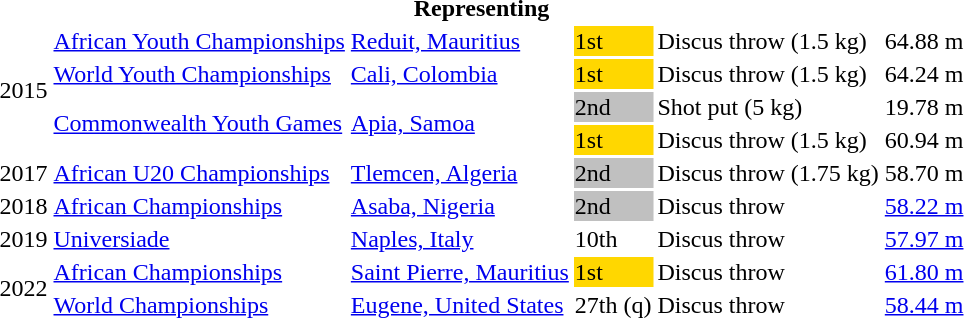<table>
<tr>
<th colspan="6">Representing </th>
</tr>
<tr>
<td rowspan=4>2015</td>
<td><a href='#'>African Youth Championships</a></td>
<td><a href='#'>Reduit, Mauritius</a></td>
<td bgcolor=gold>1st</td>
<td>Discus throw (1.5 kg)</td>
<td>64.88 m</td>
</tr>
<tr>
<td><a href='#'>World Youth Championships</a></td>
<td><a href='#'>Cali, Colombia</a></td>
<td bgcolor=gold>1st</td>
<td>Discus throw (1.5 kg)</td>
<td>64.24 m</td>
</tr>
<tr>
<td rowspan=2><a href='#'>Commonwealth Youth Games</a></td>
<td rowspan=2><a href='#'>Apia, Samoa</a></td>
<td bgcolor=silver>2nd</td>
<td>Shot put (5 kg)</td>
<td>19.78 m</td>
</tr>
<tr>
<td bgcolor=gold>1st</td>
<td>Discus throw (1.5 kg)</td>
<td>60.94 m</td>
</tr>
<tr>
<td>2017</td>
<td><a href='#'>African U20 Championships</a></td>
<td><a href='#'>Tlemcen, Algeria</a></td>
<td bgcolor=silver>2nd</td>
<td>Discus throw (1.75 kg)</td>
<td>58.70 m</td>
</tr>
<tr>
<td>2018</td>
<td><a href='#'>African Championships</a></td>
<td><a href='#'>Asaba, Nigeria</a></td>
<td bgcolor=silver>2nd</td>
<td>Discus throw</td>
<td><a href='#'>58.22 m</a></td>
</tr>
<tr>
<td>2019</td>
<td><a href='#'>Universiade</a></td>
<td><a href='#'>Naples, Italy</a></td>
<td>10th</td>
<td>Discus throw</td>
<td><a href='#'>57.97 m</a></td>
</tr>
<tr>
<td rowspan=2>2022</td>
<td><a href='#'>African Championships</a></td>
<td><a href='#'>Saint Pierre, Mauritius</a></td>
<td bgcolor=gold>1st</td>
<td>Discus throw</td>
<td><a href='#'>61.80 m</a></td>
</tr>
<tr>
<td><a href='#'>World Championships</a></td>
<td><a href='#'>Eugene, United States</a></td>
<td>27th (q)</td>
<td>Discus throw</td>
<td><a href='#'>58.44 m</a></td>
</tr>
</table>
